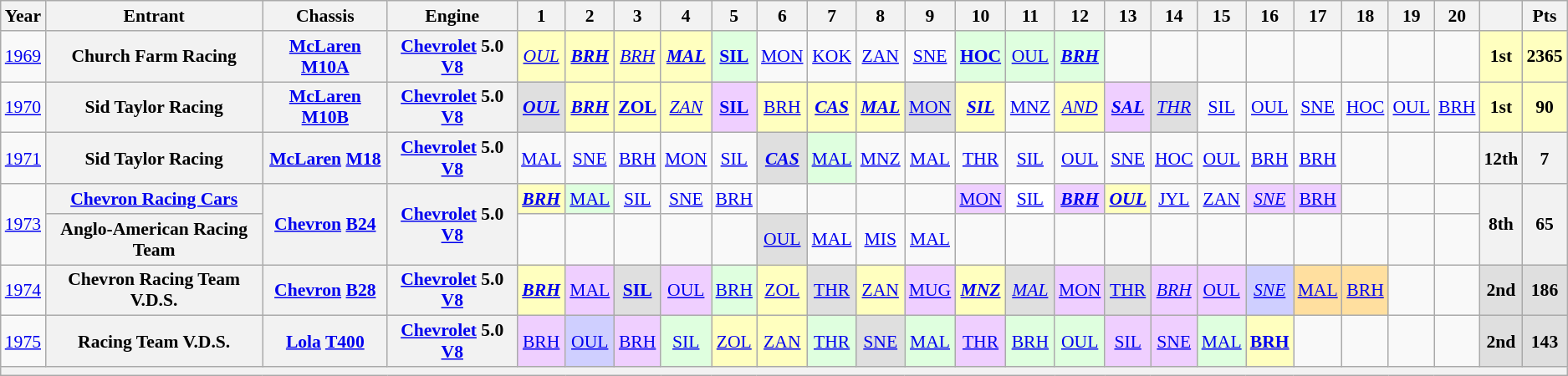<table class="wikitable" style="text-align:center; font-size:90%">
<tr>
<th>Year</th>
<th>Entrant</th>
<th>Chassis</th>
<th>Engine</th>
<th>1</th>
<th>2</th>
<th>3</th>
<th>4</th>
<th>5</th>
<th>6</th>
<th>7</th>
<th>8</th>
<th>9</th>
<th>10</th>
<th>11</th>
<th>12</th>
<th>13</th>
<th>14</th>
<th>15</th>
<th>16</th>
<th>17</th>
<th>18</th>
<th>19</th>
<th>20</th>
<th></th>
<th>Pts</th>
</tr>
<tr>
<td><a href='#'>1969</a></td>
<th>Church Farm Racing</th>
<th><a href='#'>McLaren</a> <a href='#'>M10A</a></th>
<th><a href='#'>Chevrolet</a> 5.0 <a href='#'>V8</a></th>
<td style="background:#FFFFBF;"><em><a href='#'>OUL</a></em><br></td>
<td style="background:#FFFFBF;"><strong><em><a href='#'>BRH</a></em></strong><br></td>
<td style="background:#FFFFBF;"><em><a href='#'>BRH</a></em><br></td>
<td style="background:#FFFFBF;"><strong><em><a href='#'>MAL</a></em></strong><br></td>
<td style="background:#DFFFDF;"><strong><a href='#'>SIL</a></strong><br></td>
<td><a href='#'>MON</a></td>
<td><a href='#'>KOK</a></td>
<td><a href='#'>ZAN</a></td>
<td><a href='#'>SNE</a></td>
<td style="background:#DFFFDF;"><strong><a href='#'>HOC</a></strong><br></td>
<td style="background:#DFFFDF;"><a href='#'>OUL</a><br></td>
<td style="background:#DFFFDF;"><strong><em><a href='#'>BRH</a></em></strong><br></td>
<td></td>
<td></td>
<td></td>
<td></td>
<td></td>
<td></td>
<td></td>
<td></td>
<th style="background:#FFFFBF;">1st</th>
<th style="background:#FFFFBF;">2365</th>
</tr>
<tr>
<td><a href='#'>1970</a></td>
<th>Sid Taylor Racing</th>
<th><a href='#'>McLaren</a> <a href='#'>M10B</a></th>
<th><a href='#'>Chevrolet</a> 5.0 <a href='#'>V8</a></th>
<td style="background:#DFDFDF;"><strong><em><a href='#'>OUL</a></em></strong><br></td>
<td style="background:#FFFFBF;"><strong><em><a href='#'>BRH</a></em></strong><br></td>
<td style="background:#FFFFBF;"><strong><a href='#'>ZOL</a></strong><br></td>
<td style="background:#FFFFBF;"><em><a href='#'>ZAN</a></em><br></td>
<td style="background:#EFCFFF;"><strong><a href='#'>SIL</a></strong><br></td>
<td style="background:#FFFFBF;"><a href='#'>BRH</a><br></td>
<td style="background:#FFFFBF;"><strong><em><a href='#'>CAS</a></em></strong><br></td>
<td style="background:#FFFFBF;"><strong><em><a href='#'>MAL</a></em></strong><br></td>
<td style="background:#DFDFDF;"><a href='#'>MON</a><br></td>
<td style="background:#FFFFBF;"><strong><em><a href='#'>SIL</a></em></strong><br></td>
<td><a href='#'>MNZ</a></td>
<td style="background:#FFFFBF;"><em><a href='#'>AND</a></em><br></td>
<td style="background:#EFCFFF;"><strong><em><a href='#'>SAL</a></em></strong><br></td>
<td style="background:#DFDFDF;"><em><a href='#'>THR</a></em><br></td>
<td><a href='#'>SIL</a></td>
<td><a href='#'>OUL</a></td>
<td><a href='#'>SNE</a></td>
<td><a href='#'>HOC</a></td>
<td><a href='#'>OUL</a></td>
<td><a href='#'>BRH</a></td>
<th style="background:#FFFFBF;">1st</th>
<th style="background:#FFFFBF;">90</th>
</tr>
<tr>
<td><a href='#'>1971</a></td>
<th>Sid Taylor Racing</th>
<th><a href='#'>McLaren</a> <a href='#'>M18</a></th>
<th><a href='#'>Chevrolet</a> 5.0 <a href='#'>V8</a></th>
<td><a href='#'>MAL</a></td>
<td><a href='#'>SNE</a></td>
<td><a href='#'>BRH</a></td>
<td><a href='#'>MON</a></td>
<td><a href='#'>SIL</a></td>
<td style="background:#DFDFDF;"><strong><em><a href='#'>CAS</a></em></strong><br></td>
<td style="background:#DFFFDF;"><a href='#'>MAL</a><br></td>
<td><a href='#'>MNZ</a></td>
<td><a href='#'>MAL</a></td>
<td><a href='#'>THR</a></td>
<td><a href='#'>SIL</a></td>
<td><a href='#'>OUL</a></td>
<td><a href='#'>SNE</a></td>
<td><a href='#'>HOC</a></td>
<td><a href='#'>OUL</a></td>
<td><a href='#'>BRH</a></td>
<td><a href='#'>BRH</a></td>
<td></td>
<td></td>
<td></td>
<th>12th</th>
<th>7</th>
</tr>
<tr>
<td rowspan=2><a href='#'>1973</a></td>
<th><a href='#'>Chevron Racing Cars</a></th>
<th rowspan=2><a href='#'>Chevron</a> <a href='#'>B24</a></th>
<th rowspan=2><a href='#'>Chevrolet</a> 5.0 <a href='#'>V8</a></th>
<td style="background:#FFFFBF;"><strong><em><a href='#'>BRH</a></em></strong><br></td>
<td style="background:#DFFFDF;"><a href='#'>MAL</a><br></td>
<td><a href='#'>SIL</a></td>
<td><a href='#'>SNE</a></td>
<td><a href='#'>BRH</a></td>
<td></td>
<td></td>
<td></td>
<td></td>
<td style="background:#EFCFFF;"><a href='#'>MON</a><br></td>
<td style="background:#FFFFFF;"><a href='#'>SIL</a><br></td>
<td style="background:#EFCFFF;"><strong><em><a href='#'>BRH</a></em></strong><br></td>
<td style="background:#FFFFBF;"><strong><em><a href='#'>OUL</a></em></strong><br></td>
<td><a href='#'>JYL</a></td>
<td><a href='#'>ZAN</a></td>
<td style="background:#EFCFFF;"><em><a href='#'>SNE</a></em><br></td>
<td style="background:#EFCFFF;"><a href='#'>BRH</a><br></td>
<td></td>
<td></td>
<td></td>
<th rowspan=2>8th</th>
<th rowspan=2>65</th>
</tr>
<tr>
<th>Anglo-American Racing Team</th>
<td></td>
<td></td>
<td></td>
<td></td>
<td></td>
<td style="background:#DFDFDF;"><a href='#'>OUL</a><br></td>
<td><a href='#'>MAL</a></td>
<td><a href='#'>MIS</a></td>
<td><a href='#'>MAL</a></td>
<td></td>
<td></td>
<td></td>
<td></td>
<td></td>
<td></td>
<td></td>
<td></td>
<td></td>
<td></td>
<td></td>
</tr>
<tr>
<td><a href='#'>1974</a></td>
<th>Chevron Racing Team V.D.S.</th>
<th><a href='#'>Chevron</a> <a href='#'>B28</a></th>
<th><a href='#'>Chevrolet</a> 5.0 <a href='#'>V8</a></th>
<td style="background:#FFFFBF;"><strong><em><a href='#'>BRH</a></em></strong><br></td>
<td style="background:#EFCFFF;"><a href='#'>MAL</a><br></td>
<td style="background:#DFDFDF;"><strong><a href='#'>SIL</a></strong><br></td>
<td style="background:#EFCFFF;"><a href='#'>OUL</a><br></td>
<td style="background:#DFFFDF;"><a href='#'>BRH</a><br></td>
<td style="background:#FFFFBF;"><a href='#'>ZOL</a><br></td>
<td style="background:#DFDFDF;"><a href='#'>THR</a><br></td>
<td style="background:#FFFFBF;"><a href='#'>ZAN</a><br></td>
<td style="background:#EFCFFF;"><a href='#'>MUG</a><br></td>
<td style="background:#FFFFBF;"><strong><em><a href='#'>MNZ</a></em></strong><br></td>
<td style="background:#DFDFDF;"><em><a href='#'>MAL</a></em><br></td>
<td style="background:#EFCFFF;"><a href='#'>MON</a><br></td>
<td style="background:#DFDFDF;"><a href='#'>THR</a><br></td>
<td style="background:#EFCFFF;"><em><a href='#'>BRH</a></em><br></td>
<td style="background:#EFCFFF;"><a href='#'>OUL</a><br></td>
<td style="background:#CFCFFF;"><em><a href='#'>SNE</a></em><br></td>
<td style="background:#FFDF9F;"><a href='#'>MAL</a><br></td>
<td style="background:#FFDF9F;"><a href='#'>BRH</a><br></td>
<td></td>
<td></td>
<th style="background:#DFDFDF;">2nd</th>
<th style="background:#DFDFDF;">186</th>
</tr>
<tr>
<td><a href='#'>1975</a></td>
<th>Racing Team V.D.S.</th>
<th><a href='#'>Lola</a> <a href='#'>T400</a></th>
<th><a href='#'>Chevrolet</a> 5.0 <a href='#'>V8</a></th>
<td style="background:#EFCFFF;"><a href='#'>BRH</a><br></td>
<td style="background:#CFCFFF;"><a href='#'>OUL</a><br></td>
<td style="background:#EFCFFF;"><a href='#'>BRH</a><br></td>
<td style="background:#DFFFDF;"><a href='#'>SIL</a><br></td>
<td style="background:#FFFFBF;"><a href='#'>ZOL</a><br></td>
<td style="background:#FFFFBF;"><a href='#'>ZAN</a><br></td>
<td style="background:#DFFFDF;"><a href='#'>THR</a><br></td>
<td style="background:#DFDFDF;"><a href='#'>SNE</a><br></td>
<td style="background:#DFFFDF;"><a href='#'>MAL</a><br></td>
<td style="background:#EFCFFF;"><a href='#'>THR</a><br></td>
<td style="background:#DFFFDF;"><a href='#'>BRH</a><br></td>
<td style="background:#DFFFDF;"><a href='#'>OUL</a><br></td>
<td style="background:#EFCFFF;"><a href='#'>SIL</a><br></td>
<td style="background:#EFCFFF;"><a href='#'>SNE</a><br></td>
<td style="background:#DFFFDF;"><a href='#'>MAL</a><br></td>
<td style="background:#FFFFBF;"><strong><a href='#'>BRH</a></strong><br></td>
<td></td>
<td></td>
<td></td>
<td></td>
<th style="background:#DFDFDF;">2nd</th>
<th style="background:#DFDFDF;">143</th>
</tr>
<tr>
<th colspan="26"></th>
</tr>
</table>
